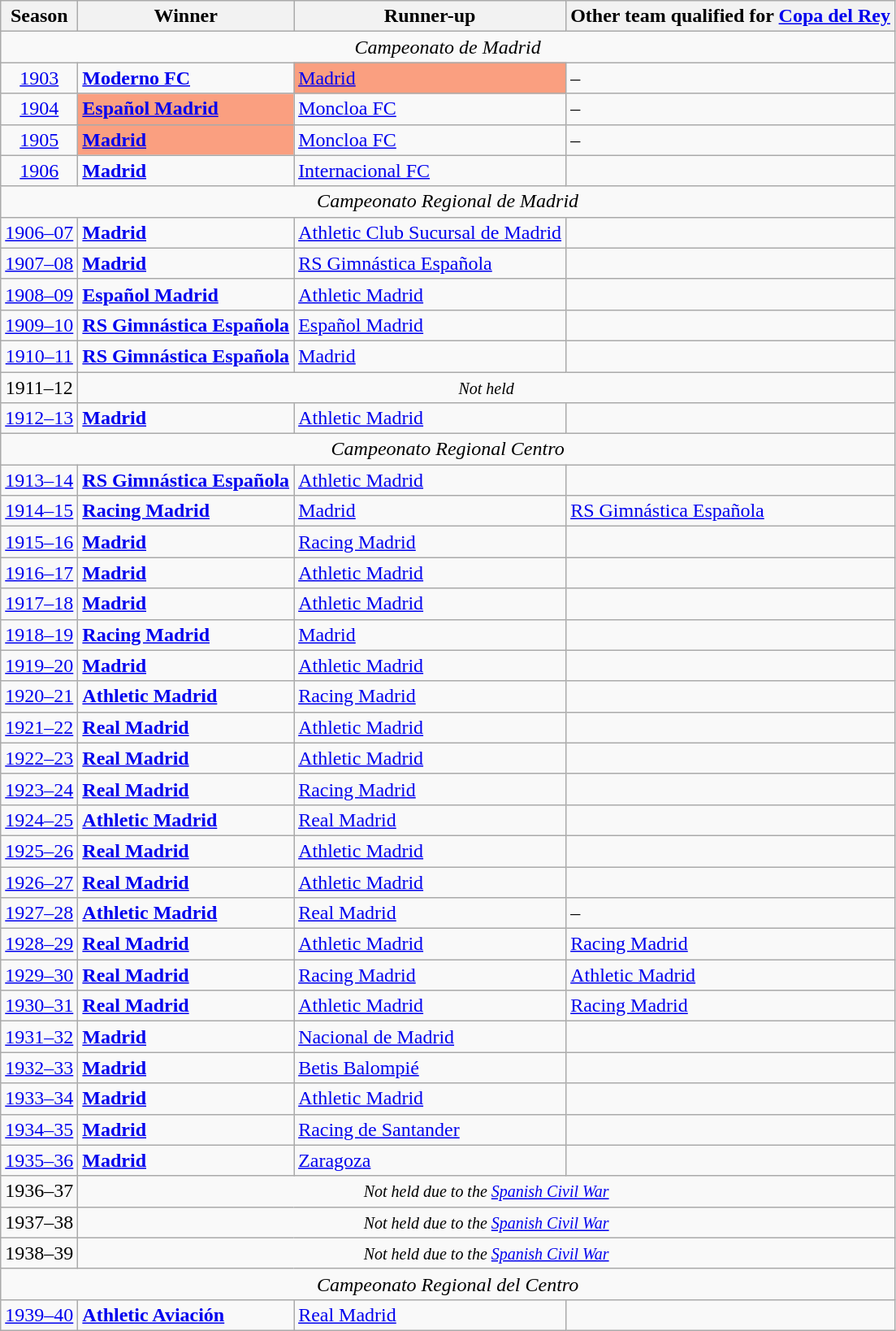<table class="wikitable sortable">
<tr>
<th>Season</th>
<th>Winner</th>
<th>Runner-up</th>
<th>Other team qualified for <a href='#'>Copa del Rey</a></th>
</tr>
<tr>
<td align=center colspan=4><em>Campeonato de Madrid</em></td>
</tr>
<tr>
<td style="text-align:center;"><a href='#'>1903</a></td>
<td><strong><a href='#'>Moderno FC</a></strong></td>
<td style="background-color:#fa9f80"><a href='#'>Madrid</a></td>
<td><em>–</em></td>
</tr>
<tr>
<td style="text-align:center;"><a href='#'>1904</a></td>
<td style="background-color:#fa9f80"><strong><a href='#'>Español Madrid</a></strong></td>
<td><a href='#'>Moncloa FC</a></td>
<td><em>–</em></td>
</tr>
<tr>
<td style="text-align:center;"><a href='#'>1905</a></td>
<td style="background-color:#fa9f80"><strong><a href='#'>Madrid</a></strong></td>
<td><a href='#'>Moncloa FC</a></td>
<td><em>–</em></td>
</tr>
<tr>
<td style="text-align:center;"><a href='#'>1906</a></td>
<td><strong><a href='#'>Madrid</a></strong></td>
<td><a href='#'>Internacional FC</a></td>
<td></td>
</tr>
<tr>
<td align=center colspan=4><em>Campeonato Regional de Madrid</em></td>
</tr>
<tr>
<td style="text-align:center;"><a href='#'>1906–07</a></td>
<td><strong><a href='#'>Madrid</a></strong></td>
<td><a href='#'>Athletic Club Sucursal de Madrid</a></td>
<td></td>
</tr>
<tr>
<td style="text-align:center;"><a href='#'>1907–08</a></td>
<td><strong><a href='#'>Madrid</a></strong></td>
<td><a href='#'>RS Gimnástica Española</a></td>
<td></td>
</tr>
<tr>
<td style="text-align:center;"><a href='#'>1908–09</a></td>
<td><strong><a href='#'>Español Madrid</a></strong></td>
<td><a href='#'>Athletic Madrid</a></td>
<td></td>
</tr>
<tr>
<td style="text-align:center;"><a href='#'>1909–10</a></td>
<td><strong><a href='#'>RS Gimnástica Española</a></strong></td>
<td><a href='#'>Español Madrid</a></td>
<td></td>
</tr>
<tr>
<td style="text-align:center;"><a href='#'>1910–11</a></td>
<td><strong><a href='#'>RS Gimnástica Española</a></strong></td>
<td><a href='#'>Madrid</a></td>
<td></td>
</tr>
<tr>
<td style="text-align:center;">1911–12</td>
<td align=center colspan=3><em><small>Not held</small></em></td>
</tr>
<tr>
<td style="text-align:center;"><a href='#'>1912–13</a></td>
<td><strong><a href='#'>Madrid</a></strong></td>
<td><a href='#'>Athletic Madrid</a></td>
<td></td>
</tr>
<tr>
<td align=center colspan=4><em>Campeonato Regional Centro</em></td>
</tr>
<tr>
<td style="text-align:center;"><a href='#'>1913–14</a></td>
<td><strong><a href='#'>RS Gimnástica Española</a></strong></td>
<td><a href='#'>Athletic Madrid</a></td>
<td></td>
</tr>
<tr>
<td style="text-align:center;"><a href='#'>1914–15</a></td>
<td><strong><a href='#'>Racing Madrid</a></strong></td>
<td><a href='#'>Madrid</a></td>
<td><a href='#'>RS Gimnástica Española</a></td>
</tr>
<tr>
<td style="text-align:center;"><a href='#'>1915–16</a></td>
<td><strong><a href='#'>Madrid</a></strong></td>
<td><a href='#'>Racing Madrid</a></td>
<td></td>
</tr>
<tr>
<td style="text-align:center;"><a href='#'>1916–17</a></td>
<td><strong><a href='#'>Madrid</a></strong></td>
<td><a href='#'>Athletic Madrid</a></td>
<td></td>
</tr>
<tr>
<td style="text-align:center;"><a href='#'>1917–18</a></td>
<td><strong><a href='#'>Madrid</a></strong></td>
<td><a href='#'>Athletic Madrid</a></td>
<td></td>
</tr>
<tr>
<td style="text-align:center;"><a href='#'>1918–19</a></td>
<td><strong><a href='#'>Racing Madrid</a></strong></td>
<td><a href='#'>Madrid</a></td>
<td></td>
</tr>
<tr>
<td style="text-align:center;"><a href='#'>1919–20</a></td>
<td><strong><a href='#'>Madrid</a></strong></td>
<td><a href='#'>Athletic Madrid</a></td>
<td></td>
</tr>
<tr>
<td style="text-align:center;"><a href='#'>1920–21</a></td>
<td><strong><a href='#'>Athletic Madrid</a></strong></td>
<td><a href='#'>Racing Madrid</a></td>
<td></td>
</tr>
<tr>
<td style="text-align:center;"><a href='#'>1921–22</a></td>
<td><strong><a href='#'>Real Madrid</a></strong></td>
<td><a href='#'>Athletic Madrid</a></td>
<td></td>
</tr>
<tr>
<td style="text-align:center;"><a href='#'>1922–23</a></td>
<td><strong><a href='#'>Real Madrid</a></strong></td>
<td><a href='#'>Athletic Madrid</a></td>
<td></td>
</tr>
<tr>
<td style="text-align:center;"><a href='#'>1923–24</a></td>
<td><strong><a href='#'>Real Madrid</a></strong></td>
<td><a href='#'>Racing Madrid</a></td>
<td></td>
</tr>
<tr>
<td style="text-align:center;"><a href='#'>1924–25</a></td>
<td><strong><a href='#'>Athletic Madrid</a></strong></td>
<td><a href='#'>Real Madrid</a></td>
<td></td>
</tr>
<tr>
<td style="text-align:center;"><a href='#'>1925–26</a></td>
<td><strong><a href='#'>Real Madrid</a></strong></td>
<td><a href='#'>Athletic Madrid</a></td>
<td></td>
</tr>
<tr>
<td style="text-align:center;"><a href='#'>1926–27</a></td>
<td><strong><a href='#'>Real Madrid</a></strong></td>
<td><a href='#'>Athletic Madrid</a></td>
<td></td>
</tr>
<tr>
<td style="text-align:center;"><a href='#'>1927–28</a></td>
<td><strong><a href='#'>Athletic Madrid</a></strong></td>
<td><a href='#'>Real Madrid</a></td>
<td><em>–</em></td>
</tr>
<tr>
<td style="text-align:center;"><a href='#'>1928–29</a></td>
<td><strong><a href='#'>Real Madrid</a></strong></td>
<td><a href='#'>Athletic Madrid</a></td>
<td><a href='#'>Racing Madrid</a></td>
</tr>
<tr>
<td style="text-align:center;"><a href='#'>1929–30</a></td>
<td><strong><a href='#'>Real Madrid</a></strong></td>
<td><a href='#'>Racing Madrid</a></td>
<td><a href='#'>Athletic Madrid</a></td>
</tr>
<tr>
<td style="text-align:center;"><a href='#'>1930–31</a></td>
<td><strong><a href='#'>Real Madrid</a></strong></td>
<td><a href='#'>Athletic Madrid</a></td>
<td><a href='#'>Racing Madrid</a></td>
</tr>
<tr>
<td style="text-align:center;"><a href='#'>1931–32</a></td>
<td><strong><a href='#'>Madrid</a></strong></td>
<td><a href='#'>Nacional de Madrid</a></td>
<td></td>
</tr>
<tr>
<td style="text-align:center;"><a href='#'>1932–33</a></td>
<td><strong><a href='#'>Madrid</a></strong></td>
<td><a href='#'>Betis Balompié</a></td>
<td></td>
</tr>
<tr>
<td style="text-align:center;"><a href='#'>1933–34</a></td>
<td><strong><a href='#'>Madrid</a></strong></td>
<td><a href='#'>Athletic Madrid</a></td>
<td></td>
</tr>
<tr>
<td style="text-align:center;"><a href='#'>1934–35</a></td>
<td><strong><a href='#'>Madrid</a></strong></td>
<td><a href='#'>Racing de Santander</a></td>
<td></td>
</tr>
<tr>
<td style="text-align:center;"><a href='#'>1935–36</a></td>
<td><strong><a href='#'>Madrid</a></strong></td>
<td><a href='#'>Zaragoza</a></td>
<td></td>
</tr>
<tr>
<td style="text-align:center;">1936–37</td>
<td align=center colspan=3><em><small>Not held due to the <a href='#'>Spanish Civil War</a></small></em></td>
</tr>
<tr>
<td style="text-align:center;">1937–38</td>
<td align=center colspan=3><em><small>Not held due to the <a href='#'>Spanish Civil War</a></small></em></td>
</tr>
<tr>
<td style="text-align:center;">1938–39</td>
<td align=center colspan=3><em><small>Not held due to the <a href='#'>Spanish Civil War</a></small></em></td>
</tr>
<tr>
<td align=center colspan=4><em>Campeonato Regional del Centro</em></td>
</tr>
<tr>
<td style="text-align:center;"><a href='#'>1939–40</a></td>
<td><strong><a href='#'>Athletic Aviación</a></strong></td>
<td><a href='#'>Real Madrid</a></td>
<td></td>
</tr>
</table>
